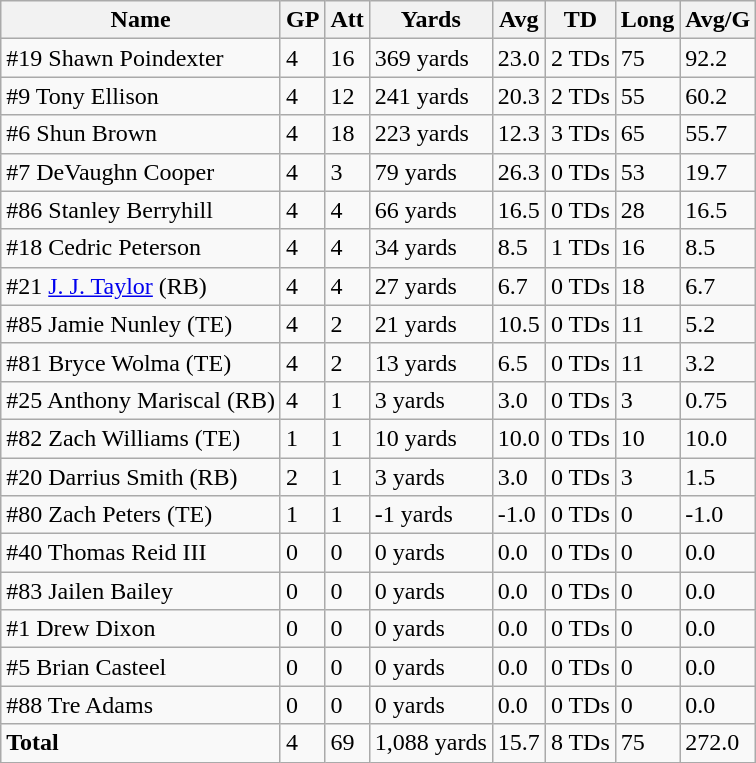<table class="wikitable" style="white-space:nowrap;">
<tr>
<th>Name</th>
<th>GP</th>
<th>Att</th>
<th>Yards</th>
<th>Avg</th>
<th>TD</th>
<th>Long</th>
<th>Avg/G</th>
</tr>
<tr>
<td>#19 Shawn Poindexter</td>
<td>4</td>
<td>16</td>
<td>369 yards</td>
<td>23.0</td>
<td>2 TDs</td>
<td>75</td>
<td>92.2</td>
</tr>
<tr>
<td>#9 Tony Ellison</td>
<td>4</td>
<td>12</td>
<td>241 yards</td>
<td>20.3</td>
<td>2 TDs</td>
<td>55</td>
<td>60.2</td>
</tr>
<tr>
<td>#6 Shun Brown</td>
<td>4</td>
<td>18</td>
<td>223 yards</td>
<td>12.3</td>
<td>3 TDs</td>
<td>65</td>
<td>55.7</td>
</tr>
<tr>
<td>#7 DeVaughn Cooper</td>
<td>4</td>
<td>3</td>
<td>79 yards</td>
<td>26.3</td>
<td>0 TDs</td>
<td>53</td>
<td>19.7</td>
</tr>
<tr>
<td>#86 Stanley Berryhill</td>
<td>4</td>
<td>4</td>
<td>66 yards</td>
<td>16.5</td>
<td>0 TDs</td>
<td>28</td>
<td>16.5</td>
</tr>
<tr>
<td>#18 Cedric Peterson</td>
<td>4</td>
<td>4</td>
<td>34 yards</td>
<td>8.5</td>
<td>1 TDs</td>
<td>16</td>
<td>8.5</td>
</tr>
<tr>
<td>#21 <a href='#'>J. J. Taylor</a> (RB)</td>
<td>4</td>
<td>4</td>
<td>27 yards</td>
<td>6.7</td>
<td>0 TDs</td>
<td>18</td>
<td>6.7</td>
</tr>
<tr>
<td>#85 Jamie Nunley (TE)</td>
<td>4</td>
<td>2</td>
<td>21 yards</td>
<td>10.5</td>
<td>0 TDs</td>
<td>11</td>
<td>5.2</td>
</tr>
<tr>
<td>#81 Bryce Wolma (TE)</td>
<td>4</td>
<td>2</td>
<td>13 yards</td>
<td>6.5</td>
<td>0 TDs</td>
<td>11</td>
<td>3.2</td>
</tr>
<tr>
<td>#25 Anthony Mariscal (RB)</td>
<td>4</td>
<td>1</td>
<td>3 yards</td>
<td>3.0</td>
<td>0 TDs</td>
<td>3</td>
<td>0.75</td>
</tr>
<tr>
<td>#82 Zach Williams (TE)</td>
<td>1</td>
<td>1</td>
<td>10 yards</td>
<td>10.0</td>
<td>0 TDs</td>
<td>10</td>
<td>10.0</td>
</tr>
<tr>
<td>#20 Darrius Smith (RB)</td>
<td>2</td>
<td>1</td>
<td>3 yards</td>
<td>3.0</td>
<td>0 TDs</td>
<td>3</td>
<td>1.5</td>
</tr>
<tr>
<td>#80 Zach Peters (TE)</td>
<td>1</td>
<td>1</td>
<td>-1 yards</td>
<td>-1.0</td>
<td>0 TDs</td>
<td>0</td>
<td>-1.0</td>
</tr>
<tr>
<td>#40 Thomas Reid III</td>
<td>0</td>
<td>0</td>
<td>0 yards</td>
<td>0.0</td>
<td>0 TDs</td>
<td>0</td>
<td>0.0</td>
</tr>
<tr>
<td>#83 Jailen Bailey</td>
<td>0</td>
<td>0</td>
<td>0 yards</td>
<td>0.0</td>
<td>0 TDs</td>
<td>0</td>
<td>0.0</td>
</tr>
<tr>
<td>#1 Drew Dixon</td>
<td>0</td>
<td>0</td>
<td>0 yards</td>
<td>0.0</td>
<td>0 TDs</td>
<td>0</td>
<td>0.0</td>
</tr>
<tr>
<td>#5 Brian Casteel</td>
<td>0</td>
<td>0</td>
<td>0 yards</td>
<td>0.0</td>
<td>0 TDs</td>
<td>0</td>
<td>0.0</td>
</tr>
<tr>
<td>#88 Tre Adams</td>
<td>0</td>
<td>0</td>
<td>0 yards</td>
<td>0.0</td>
<td>0 TDs</td>
<td>0</td>
<td>0.0</td>
</tr>
<tr>
<td><strong>Total</strong></td>
<td>4</td>
<td>69</td>
<td>1,088 yards</td>
<td>15.7</td>
<td>8 TDs</td>
<td>75</td>
<td>272.0</td>
</tr>
</table>
